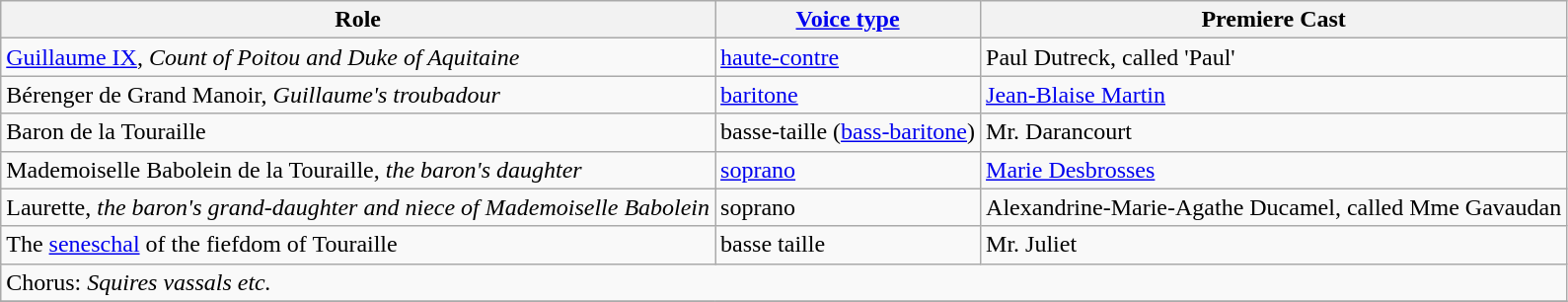<table class="wikitable">
<tr>
<th>Role</th>
<th><a href='#'>Voice type</a></th>
<th>Premiere Cast</th>
</tr>
<tr>
<td><a href='#'>Guillaume IX</a>, <em>Count of Poitou and Duke of Aquitaine</em></td>
<td><a href='#'>haute-contre</a></td>
<td>Paul Dutreck, called 'Paul'</td>
</tr>
<tr>
<td>Bérenger de Grand Manoir, <em>Guillaume's troubadour</em></td>
<td><a href='#'>baritone</a></td>
<td><a href='#'>Jean-Blaise Martin</a></td>
</tr>
<tr>
<td>Baron de la Touraille</td>
<td>basse-taille (<a href='#'>bass-baritone</a>)</td>
<td>Mr. Darancourt</td>
</tr>
<tr>
<td>Mademoiselle Babolein de la Touraille, <em>the baron's daughter</em></td>
<td><a href='#'>soprano</a></td>
<td><a href='#'>Marie Desbrosses</a></td>
</tr>
<tr>
<td>Laurette, <em>the baron's grand-daughter and niece of Mademoiselle Babolein</em></td>
<td>soprano</td>
<td>Alexandrine-Marie-Agathe Ducamel, called Mme Gavaudan</td>
</tr>
<tr>
<td>The <a href='#'>seneschal</a> of the fiefdom of Touraille</td>
<td>basse taille</td>
<td>Mr. Juliet</td>
</tr>
<tr>
<td colspan="3">Chorus: <em>Squires vassals etc.</em></td>
</tr>
<tr>
</tr>
</table>
